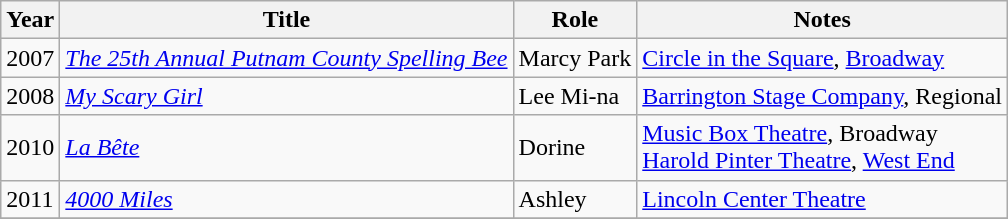<table class = "wikitable sortable">
<tr>
<th>Year</th>
<th>Title</th>
<th>Role</th>
<th>Notes</th>
</tr>
<tr>
<td>2007</td>
<td><em><a href='#'>The 25th Annual Putnam County Spelling Bee</a></em></td>
<td>Marcy Park</td>
<td><a href='#'>Circle in the Square</a>, <a href='#'>Broadway</a></td>
</tr>
<tr>
<td>2008</td>
<td><em><a href='#'>My Scary Girl</a></em></td>
<td>Lee Mi-na</td>
<td><a href='#'>Barrington Stage Company</a>, Regional</td>
</tr>
<tr>
<td>2010</td>
<td><em><a href='#'>La Bête</a></em></td>
<td>Dorine</td>
<td><a href='#'>Music Box Theatre</a>, Broadway <br> <a href='#'>Harold Pinter Theatre</a>, <a href='#'>West End</a></td>
</tr>
<tr>
<td>2011</td>
<td><em><a href='#'>4000 Miles</a></em></td>
<td>Ashley</td>
<td><a href='#'>Lincoln Center Theatre</a></td>
</tr>
<tr>
</tr>
</table>
